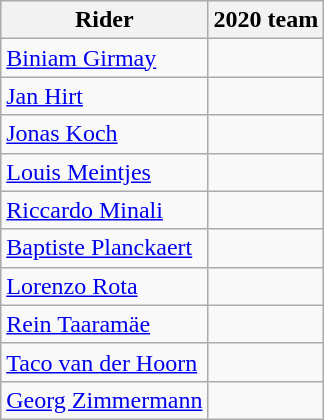<table class="wikitable">
<tr>
<th>Rider</th>
<th>2020 team</th>
</tr>
<tr>
<td><a href='#'>Biniam Girmay</a></td>
<td></td>
</tr>
<tr>
<td><a href='#'>Jan Hirt</a></td>
<td></td>
</tr>
<tr>
<td><a href='#'>Jonas Koch</a></td>
<td></td>
</tr>
<tr>
<td><a href='#'>Louis Meintjes</a></td>
<td></td>
</tr>
<tr>
<td><a href='#'>Riccardo Minali</a></td>
<td></td>
</tr>
<tr>
<td><a href='#'>Baptiste Planckaert</a></td>
<td></td>
</tr>
<tr>
<td><a href='#'>Lorenzo Rota</a></td>
<td></td>
</tr>
<tr>
<td><a href='#'>Rein Taaramäe</a></td>
<td></td>
</tr>
<tr>
<td><a href='#'>Taco van der Hoorn</a></td>
<td></td>
</tr>
<tr>
<td><a href='#'>Georg Zimmermann</a></td>
<td></td>
</tr>
</table>
